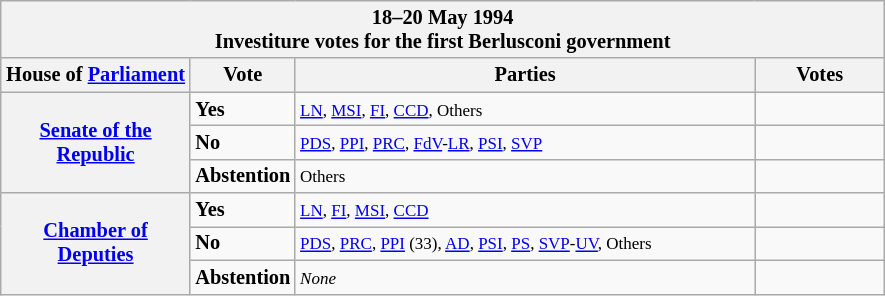<table class="wikitable" style="font-size:85%;">
<tr>
<th colspan="4">18–20 May 1994<br>Investiture votes for the first Berlusconi government</th>
</tr>
<tr>
<th width=120px><strong>House of <a href='#'>Parliament</a></strong></th>
<th width=60px><strong>Vote</strong></th>
<th width=300px><strong>Parties</strong></th>
<th width=80px align="center"><strong>Votes</strong></th>
</tr>
<tr>
<th rowspan="3"><a href='#'>Senate of the Republic</a></th>
<td> <strong>Yes</strong></td>
<td><small><a href='#'>LN</a>, <a href='#'>MSI</a>, <a href='#'>FI</a>, <a href='#'>CCD</a>, Others</small></td>
<td></td>
</tr>
<tr>
<td> <strong>No</strong></td>
<td><small><a href='#'>PDS</a>, <a href='#'>PPI</a>, <a href='#'>PRC</a>, <a href='#'>FdV</a>-<a href='#'>LR</a>, <a href='#'>PSI</a>, <a href='#'>SVP</a></small></td>
<td></td>
</tr>
<tr>
<td><strong>Abstention</strong></td>
<td><small>Others</small></td>
<td></td>
</tr>
<tr>
<th rowspan="3"><a href='#'>Chamber of Deputies</a></th>
<td> <strong>Yes</strong></td>
<td><small><a href='#'>LN</a>, <a href='#'>FI</a>, <a href='#'>MSI</a>, <a href='#'>CCD</a></small></td>
<td></td>
</tr>
<tr>
<td> <strong>No</strong></td>
<td><small><a href='#'>PDS</a>, <a href='#'>PRC</a>, <a href='#'>PPI</a> (33), <a href='#'>AD</a>, <a href='#'>PSI</a>, <a href='#'>PS</a>, <a href='#'>SVP</a>-<a href='#'>UV</a>, Others</small></td>
<td></td>
</tr>
<tr>
<td><strong>Abstention</strong></td>
<td><small><em>None</em></small></td>
<td></td>
</tr>
</table>
